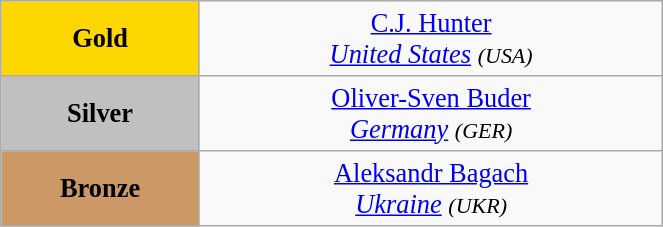<table class="wikitable" style=" text-align:center; font-size:110%;" width="35%">
<tr>
<td bgcolor="gold"><strong>Gold</strong></td>
<td> <a href='#'>C.J. Hunter</a><br><em><a href='#'>United States</a> <small>(USA)</small></em></td>
</tr>
<tr>
<td bgcolor="silver"><strong>Silver</strong></td>
<td> <a href='#'>Oliver-Sven Buder</a><br><em><a href='#'>Germany</a> <small>(GER)</small></em></td>
</tr>
<tr>
<td bgcolor="CC9966"><strong>Bronze</strong></td>
<td> <a href='#'>Aleksandr Bagach</a><br><em><a href='#'>Ukraine</a> <small>(UKR)</small></em></td>
</tr>
</table>
